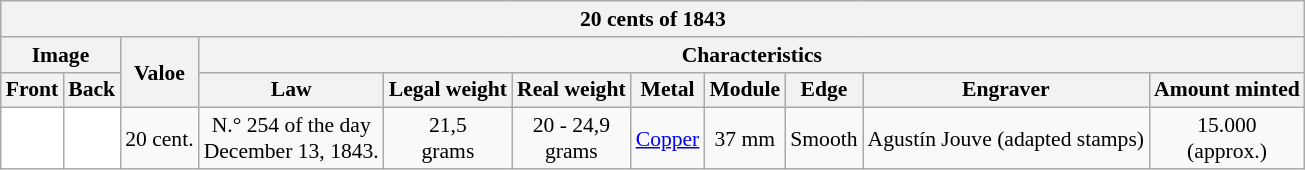<table class="wikitable" align="center" style="font-size: 90%">
<tr>
<th colspan="11">20 cents of 1843</th>
</tr>
<tr>
<th colspan="2">Image</th>
<th rowspan="2">Valoe</th>
<th colspan="8">Characteristics</th>
</tr>
<tr>
<th>Front</th>
<th>Back</th>
<th>Law</th>
<th>Legal weight</th>
<th>Real weight</th>
<th>Metal</th>
<th>Module</th>
<th>Edge</th>
<th>Engraver</th>
<th>Amount minted</th>
</tr>
<tr>
<td align="center" bgcolor="#FFFFFF"></td>
<td align="center" bgcolor="#FFFFFF"></td>
<td style="text-align: center;">20 cent.</td>
<td style="text-align: center;">N.° 254 of the day<br>December 13, 1843.</td>
<td style="text-align: center;">21,5<br>grams</td>
<td style="text-align: center;">20 - 24,9<br>grams</td>
<td style="text-align: center;"><a href='#'>Copper</a></td>
<td style="text-align: center;">37 mm</td>
<td style="text-align: center;">Smooth</td>
<td style="text-align: center;">Agustín Jouve (adapted stamps)</td>
<td style="text-align: center;">15.000<br>(approx.)</td>
</tr>
</table>
